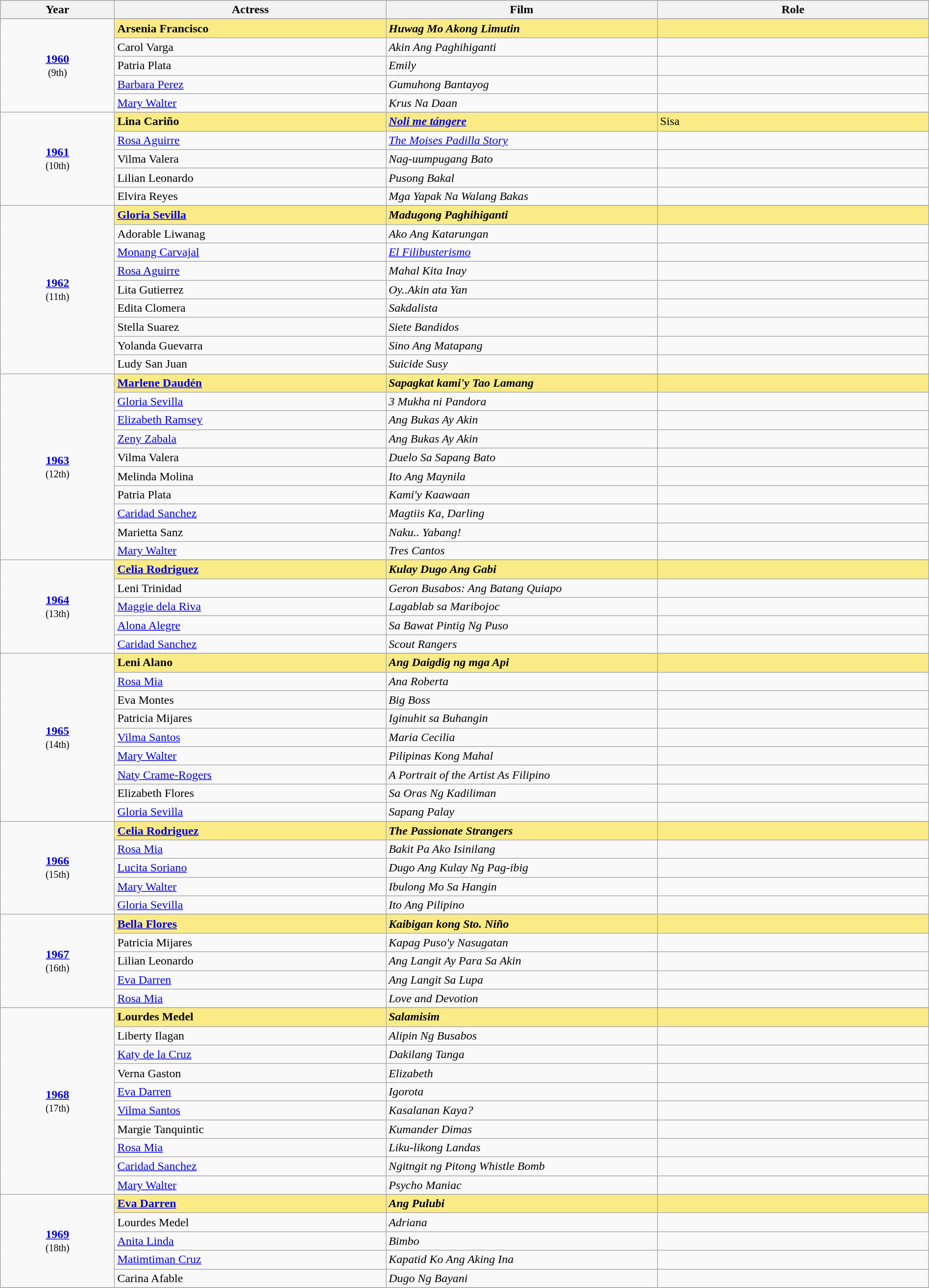<table class="wikitable" style="width:100%">
<tr bgcolor="#bebebe">
<th width="8%">Year</th>
<th width="19%">Actress</th>
<th width="19%">Film</th>
<th width="19%">Role</th>
</tr>
<tr>
</tr>
<tr>
<td rowspan=6 style="text-align:center"><strong><a href='#'>1960</a></strong><br><small>(9th)</small></td>
</tr>
<tr style="background:#FAEB86">
<td><strong>Arsenia Francisco</strong></td>
<td><strong><em>Huwag Mo Akong Limutin</em></strong></td>
<td></td>
</tr>
<tr>
<td>Carol Varga</td>
<td><em>Akin Ang Paghihiganti</em></td>
<td></td>
</tr>
<tr>
<td>Patria Plata</td>
<td><em>Emily</em></td>
<td></td>
</tr>
<tr>
<td><a href='#'>Barbara Perez</a></td>
<td><em>Gumuhong Bantayog</em></td>
<td></td>
</tr>
<tr>
<td><a href='#'>Mary Walter</a></td>
<td><em>Krus Na Daan</em></td>
<td></td>
</tr>
<tr>
<td rowspan=6 style="text-align:center"><strong><a href='#'>1961</a></strong><br><small>(10th)</small></td>
</tr>
<tr style="background:#FAEB86">
<td><strong>Lina Cariño</strong></td>
<td><strong><em><a href='#'>Noli me tángere</a></em></strong></td>
<td>Sisa</td>
</tr>
<tr>
<td><a href='#'>Rosa Aguirre</a></td>
<td><em><a href='#'>The Moises Padilla Story</a></em></td>
<td></td>
</tr>
<tr>
<td>Vilma Valera</td>
<td><em>Nag-uumpugang Bato</em></td>
<td></td>
</tr>
<tr>
<td>Lilian Leonardo</td>
<td><em>Pusong Bakal</em></td>
<td></td>
</tr>
<tr>
<td>Elvira Reyes</td>
<td><em>Mga Yapak Na Walang Bakas</em></td>
<td></td>
</tr>
<tr>
<td rowspan=10 style="text-align:center"><strong><a href='#'>1962</a></strong><br><small>(11th)</small></td>
</tr>
<tr style="background:#FAEB86">
<td><strong><a href='#'>Gloria Sevilla</a></strong></td>
<td><strong><em>Madugong Paghihiganti</em></strong></td>
<td></td>
</tr>
<tr>
<td>Adorable Liwanag</td>
<td><em>Ako Ang Katarungan</em></td>
<td></td>
</tr>
<tr>
<td><a href='#'>Monang Carvajal</a></td>
<td><em><a href='#'>El Filibusterismo</a></em></td>
<td></td>
</tr>
<tr>
<td><a href='#'>Rosa Aguirre</a></td>
<td><em>Mahal Kita Inay</em></td>
<td></td>
</tr>
<tr>
<td>Lita Gutierrez</td>
<td><em>Oy..Akin ata Yan</em></td>
<td></td>
</tr>
<tr>
<td>Edita Clomera</td>
<td><em>Sakdalista</em></td>
<td></td>
</tr>
<tr>
<td>Stella Suarez</td>
<td><em>Siete Bandidos</em></td>
<td></td>
</tr>
<tr>
<td>Yolanda Guevarra</td>
<td><em>Sino Ang Matapang</em></td>
<td></td>
</tr>
<tr>
<td>Ludy San Juan</td>
<td><em>Suicide Susy</em></td>
<td></td>
</tr>
<tr>
<td rowspan=11 style="text-align:center"><strong><a href='#'>1963</a></strong><br><small>(12th)</small></td>
</tr>
<tr style="background:#FAEB86">
<td><strong><a href='#'>Marlene Daudén</a></strong></td>
<td><strong><em>Sapagkat kami'y Tao Lamang</em></strong></td>
<td></td>
</tr>
<tr>
<td><a href='#'>Gloria Sevilla</a></td>
<td><em>3 Mukha ni Pandora</em></td>
<td></td>
</tr>
<tr>
<td><a href='#'>Elizabeth Ramsey</a></td>
<td><em>Ang Bukas Ay Akin</em></td>
<td></td>
</tr>
<tr>
<td><a href='#'>Zeny Zabala</a></td>
<td><em>Ang Bukas Ay Akin</em></td>
<td></td>
</tr>
<tr>
<td>Vilma Valera</td>
<td><em>Duelo Sa Sapang Bato</em></td>
<td></td>
</tr>
<tr>
<td>Melinda Molina</td>
<td><em>Ito Ang Maynila</em></td>
<td></td>
</tr>
<tr>
<td>Patria Plata</td>
<td><em>Kami'y Kaawaan</em></td>
<td></td>
</tr>
<tr>
<td><a href='#'>Caridad Sanchez</a></td>
<td><em>Magtiis Ka, Darling</em></td>
<td></td>
</tr>
<tr>
<td>Marietta Sanz</td>
<td><em>Naku.. Yabang!</em></td>
<td></td>
</tr>
<tr>
<td><a href='#'>Mary Walter</a></td>
<td><em>Tres Cantos</em></td>
<td></td>
</tr>
<tr>
<td rowspan=6 style="text-align:center"><strong><a href='#'>1964</a></strong><br><small>(13th)</small></td>
</tr>
<tr style="background:#FAEB86">
<td><strong><a href='#'>Celia Rodriguez</a></strong></td>
<td><strong><em>Kulay Dugo Ang Gabi</em></strong></td>
<td></td>
</tr>
<tr>
<td>Leni Trinidad</td>
<td><em>Geron Busabos: Ang Batang Quiapo</em></td>
<td></td>
</tr>
<tr>
<td><a href='#'>Maggie dela Riva</a></td>
<td><em>Lagablab sa Maribojoc</em></td>
<td></td>
</tr>
<tr>
<td><a href='#'>Alona Alegre</a></td>
<td><em>Sa Bawat Pintig Ng Puso</em></td>
<td></td>
</tr>
<tr>
<td><a href='#'>Caridad Sanchez</a></td>
<td><em>Scout Rangers</em></td>
<td></td>
</tr>
<tr>
<td rowspan=10 style="text-align:center"><strong><a href='#'>1965</a></strong><br><small>(14th)</small></td>
</tr>
<tr style="background:#FAEB86">
<td><strong>Leni Alano</strong></td>
<td><strong><em>Ang Daigdig ng mga Api</em></strong></td>
<td></td>
</tr>
<tr>
<td><a href='#'>Rosa Mia</a></td>
<td><em>Ana Roberta</em></td>
<td></td>
</tr>
<tr>
<td>Eva Montes</td>
<td><em>Big Boss</em></td>
<td></td>
</tr>
<tr>
<td>Patricia Mijares</td>
<td><em>Iginuhit sa Buhangin</em></td>
<td></td>
</tr>
<tr>
<td><a href='#'>Vilma Santos</a></td>
<td><em>Maria Cecilia</em></td>
<td></td>
</tr>
<tr>
<td><a href='#'>Mary Walter</a></td>
<td><em>Pilipinas Kong Mahal</em></td>
<td></td>
</tr>
<tr>
<td><a href='#'>Naty Crame-Rogers</a></td>
<td><em>A Portrait of the Artist As Filipino</em></td>
<td></td>
</tr>
<tr>
<td>Elizabeth Flores</td>
<td><em>Sa Oras Ng Kadiliman</em></td>
<td></td>
</tr>
<tr>
<td><a href='#'>Gloria Sevilla</a></td>
<td><em>Sapang Palay</em></td>
<td></td>
</tr>
<tr>
<td rowspan=6 style="text-align:center"><strong><a href='#'>1966</a></strong><br><small>(15th)</small></td>
</tr>
<tr style="background:#FAEB86">
<td><strong><a href='#'>Celia Rodriguez</a></strong></td>
<td><strong><em>The Passionate Strangers</em></strong></td>
<td></td>
</tr>
<tr>
<td><a href='#'>Rosa Mia</a></td>
<td><em>Bakit Pa Ako Isinilang</em></td>
<td></td>
</tr>
<tr>
<td><a href='#'>Lucita Soriano</a></td>
<td><em>Dugo Ang Kulay Ng Pag-ibig</em></td>
<td></td>
</tr>
<tr>
<td><a href='#'>Mary Walter</a></td>
<td><em>Ibulong Mo Sa Hangin</em></td>
<td></td>
</tr>
<tr>
<td><a href='#'>Gloria Sevilla</a></td>
<td><em>Ito Ang Pilipino</em></td>
<td></td>
</tr>
<tr>
<td rowspan=6 style="text-align:center"><strong><a href='#'>1967</a></strong><br><small>(16th)</small></td>
</tr>
<tr style="background:#FAEB86">
<td><strong><a href='#'>Bella Flores</a></strong></td>
<td><strong><em>Kaibigan kong Sto. Niño</em></strong></td>
<td></td>
</tr>
<tr>
<td>Patricia Mijares</td>
<td><em>Kapag Puso'y Nasugatan</em></td>
<td></td>
</tr>
<tr>
<td>Lilian Leonardo</td>
<td><em>Ang Langit Ay Para Sa Akin</em></td>
<td></td>
</tr>
<tr>
<td><a href='#'>Eva Darren</a></td>
<td><em>Ang Langit Sa Lupa</em></td>
<td></td>
</tr>
<tr>
<td><a href='#'>Rosa Mia</a></td>
<td><em>Love and Devotion</em></td>
<td></td>
</tr>
<tr>
<td rowspan=11 style="text-align:center"><strong><a href='#'>1968</a></strong><br><small>(17th)</small></td>
</tr>
<tr style="background:#FAEB86">
<td><strong>Lourdes Medel</strong></td>
<td><strong><em>Salamisim</em></strong></td>
<td></td>
</tr>
<tr>
<td>Liberty Ilagan</td>
<td><em>Alipin Ng Busabos</em></td>
<td></td>
</tr>
<tr>
<td><a href='#'>Katy de la Cruz</a></td>
<td><em>Dakilang Tanga</em></td>
<td></td>
</tr>
<tr>
<td>Verna Gaston</td>
<td><em>Elizabeth</em></td>
<td></td>
</tr>
<tr>
<td><a href='#'>Eva Darren</a></td>
<td><em>Igorota</em></td>
<td></td>
</tr>
<tr>
<td><a href='#'>Vilma Santos</a></td>
<td><em>Kasalanan Kaya?</em></td>
<td></td>
</tr>
<tr>
<td>Margie Tanquintic</td>
<td><em>Kumander Dimas</em></td>
<td></td>
</tr>
<tr>
<td><a href='#'>Rosa Mia</a></td>
<td><em>Liku-likong Landas</em></td>
<td></td>
</tr>
<tr>
<td><a href='#'>Caridad Sanchez</a></td>
<td><em>Ngitngit ng Pitong Whistle Bomb</em></td>
<td></td>
</tr>
<tr>
<td><a href='#'>Mary Walter</a></td>
<td><em>Psycho Maniac</em></td>
<td></td>
</tr>
<tr>
<td rowspan=6 style="text-align:center"><strong><a href='#'>1969</a></strong><br><small>(18th)</small></td>
</tr>
<tr style="background:#FAEB86">
<td><strong><a href='#'>Eva Darren</a></strong></td>
<td><strong><em>Ang Pulubi</em></strong></td>
<td></td>
</tr>
<tr>
<td>Lourdes Medel</td>
<td><em>Adriana</em></td>
<td></td>
</tr>
<tr>
<td><a href='#'>Anita Linda</a></td>
<td><em>Bimbo</em></td>
<td></td>
</tr>
<tr>
<td><a href='#'>Matimtiman Cruz</a></td>
<td><em>Kapatid Ko Ang Aking Ina</em></td>
<td></td>
</tr>
<tr>
<td>Carina Afable</td>
<td><em>Dugo Ng Bayani</em></td>
<td></td>
</tr>
<tr>
</tr>
</table>
